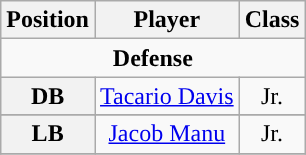<table class="wikitable">
<tr>
<th>Position</th>
<th>Player</th>
<th>Class</th>
</tr>
<tr>
<td colspan="3" style="text-align:center; "><strong>Defense</strong></td>
</tr>
<tr style="text-align:center;">
<th rowspan="1">DB</th>
<td><a href='#'>Tacario Davis</a></td>
<td>Jr.</td>
</tr>
<tr>
</tr>
<tr style="text-align:center;">
<th rowspan="1">LB</th>
<td><a href='#'>Jacob Manu</a></td>
<td>Jr.</td>
</tr>
<tr>
</tr>
</table>
